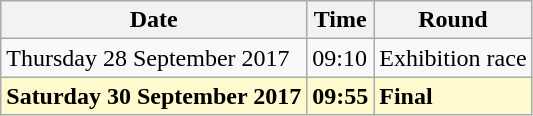<table class="wikitable">
<tr>
<th>Date</th>
<th>Time</th>
<th>Round</th>
</tr>
<tr>
<td>Thursday 28 September 2017</td>
<td>09:10</td>
<td>Exhibition race</td>
</tr>
<tr>
<td style=background:lemonchiffon><strong>Saturday 30 September 2017</strong></td>
<td style=background:lemonchiffon><strong>09:55</strong></td>
<td style=background:lemonchiffon><strong>Final</strong></td>
</tr>
</table>
